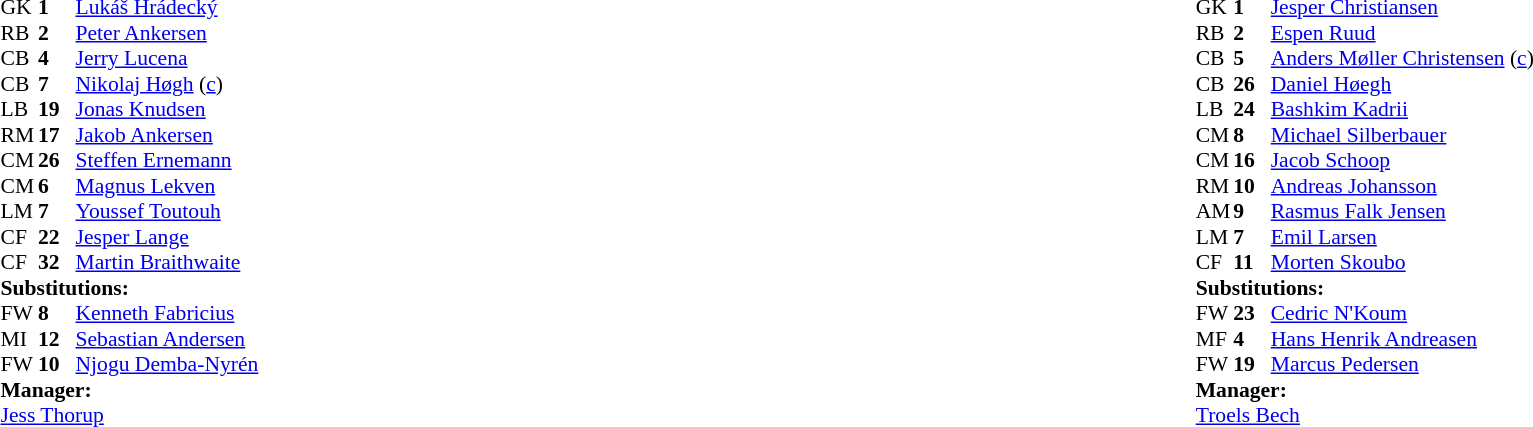<table style="width:100%">
<tr>
<td style="vertical-align:top; width:40%"><br><table style="font-size: 90%" cellspacing="0" cellpadding="0">
<tr>
<th width="25"></th>
<th width="25"></th>
</tr>
<tr>
<td>GK</td>
<td><strong>1</strong></td>
<td> <a href='#'>Lukáš Hrádecký</a></td>
</tr>
<tr>
<td>RB</td>
<td><strong>2</strong></td>
<td> <a href='#'>Peter Ankersen</a></td>
</tr>
<tr>
<td>CB</td>
<td><strong>4</strong></td>
<td> <a href='#'>Jerry Lucena</a></td>
</tr>
<tr>
<td>CB</td>
<td><strong>7</strong></td>
<td> <a href='#'>Nikolaj Høgh</a> (<a href='#'>c</a>)</td>
</tr>
<tr>
<td>LB</td>
<td><strong>19</strong></td>
<td> <a href='#'>Jonas Knudsen</a></td>
</tr>
<tr>
<td>RM</td>
<td><strong>17</strong></td>
<td> <a href='#'>Jakob Ankersen</a></td>
<td></td>
<td></td>
</tr>
<tr>
<td>CM</td>
<td><strong>26</strong></td>
<td> <a href='#'>Steffen Ernemann</a></td>
</tr>
<tr>
<td>CM</td>
<td><strong>6</strong></td>
<td> <a href='#'>Magnus Lekven</a></td>
</tr>
<tr>
<td>LM</td>
<td><strong>7</strong></td>
<td> <a href='#'>Youssef Toutouh</a></td>
</tr>
<tr>
<td>CF</td>
<td><strong>22</strong></td>
<td> <a href='#'>Jesper Lange</a></td>
<td></td>
<td></td>
</tr>
<tr>
<td>CF</td>
<td><strong>32</strong></td>
<td> <a href='#'>Martin Braithwaite</a></td>
<td></td>
<td></td>
</tr>
<tr>
<td colspan=3><strong>Substitutions:</strong></td>
</tr>
<tr>
<td>FW</td>
<td><strong>8</strong></td>
<td> <a href='#'>Kenneth Fabricius</a></td>
<td></td>
<td></td>
</tr>
<tr>
<td>MI</td>
<td><strong>12</strong></td>
<td> <a href='#'>Sebastian Andersen</a></td>
<td></td>
<td></td>
</tr>
<tr>
<td>FW</td>
<td><strong>10</strong></td>
<td> <a href='#'>Njogu Demba-Nyrén</a></td>
<td></td>
<td></td>
</tr>
<tr>
<td colspan=3><strong>Manager:</strong></td>
</tr>
<tr>
<td colspan=3> <a href='#'>Jess Thorup</a></td>
</tr>
</table>
</td>
<td style="vertical-align:top; width:50%"><br><table cellspacing="0" cellpadding="0" style="font-size:90%; margin:auto">
<tr>
<th width=25></th>
<th width=25></th>
</tr>
<tr>
<td>GK</td>
<td><strong>1</strong></td>
<td> <a href='#'>Jesper Christiansen</a></td>
</tr>
<tr>
<td>RB</td>
<td><strong>2</strong></td>
<td> <a href='#'>Espen Ruud</a></td>
</tr>
<tr>
<td>CB</td>
<td><strong>5</strong></td>
<td> <a href='#'>Anders Møller Christensen</a> (<a href='#'>c</a>)</td>
<td></td>
</tr>
<tr>
<td>CB</td>
<td><strong>26</strong></td>
<td> <a href='#'>Daniel Høegh</a></td>
<td></td>
</tr>
<tr>
<td>LB</td>
<td><strong>24</strong></td>
<td> <a href='#'>Bashkim Kadrii</a></td>
</tr>
<tr>
<td>CM</td>
<td><strong>8</strong></td>
<td> <a href='#'>Michael Silberbauer</a></td>
</tr>
<tr>
<td>CM</td>
<td><strong>16</strong></td>
<td> <a href='#'>Jacob Schoop</a></td>
<td></td>
<td></td>
</tr>
<tr>
<td>RM</td>
<td><strong>10</strong></td>
<td> <a href='#'>Andreas Johansson</a></td>
</tr>
<tr>
<td>AM</td>
<td><strong>9</strong></td>
<td> <a href='#'>Rasmus Falk Jensen</a></td>
</tr>
<tr>
<td>LM</td>
<td><strong>7</strong></td>
<td> <a href='#'>Emil Larsen</a></td>
</tr>
<tr>
<td>CF</td>
<td><strong>11</strong></td>
<td> <a href='#'>Morten Skoubo</a></td>
<td></td>
<td></td>
</tr>
<tr>
<td colspan=3><strong>Substitutions:</strong></td>
</tr>
<tr>
<td>FW</td>
<td><strong>23</strong></td>
<td> <a href='#'>Cedric N'Koum</a></td>
<td></td>
<td></td>
</tr>
<tr>
<td>MF</td>
<td><strong>4</strong></td>
<td> <a href='#'>Hans Henrik Andreasen</a></td>
<td></td>
<td></td>
</tr>
<tr>
<td>FW</td>
<td><strong>19</strong></td>
<td> <a href='#'>Marcus Pedersen</a></td>
<td></td>
<td></td>
</tr>
<tr>
<td colspan=3><strong>Manager:</strong></td>
</tr>
<tr>
<td colspan=4> <a href='#'>Troels Bech</a></td>
</tr>
</table>
</td>
</tr>
</table>
